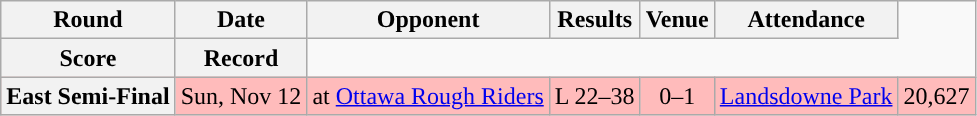<table class="wikitable" style="text-align:center">
<tr>
<th>Round</th>
<th>Date</th>
<th>Opponent</th>
<th>Results</th>
<th>Venue</th>
<th>Attendance</th>
</tr>
<tr>
<th>Score</th>
<th>Record</th>
</tr>
<tr style="background:#ffbbbb">
<th>East Semi-Final</th>
<td>Sun, Nov 12</td>
<td>at <a href='#'>Ottawa Rough Riders</a></td>
<td>L 22–38</td>
<td>0–1</td>
<td><a href='#'>Landsdowne Park</a></td>
<td>20,627</td>
</tr>
</table>
